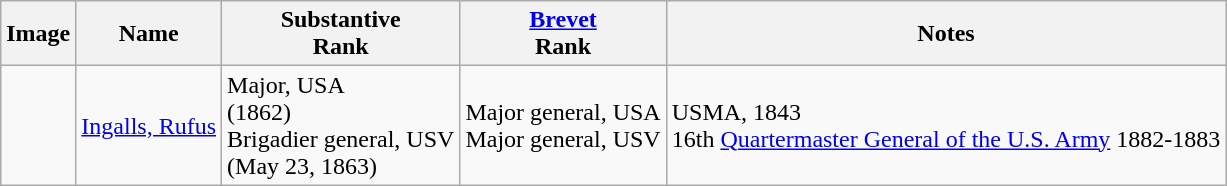<table class="wikitable sortable">
<tr>
<th class="unsortable">Image</th>
<th>Name</th>
<th>Substantive<br>Rank</th>
<th><a href='#'>Brevet</a><br>Rank</th>
<th class="unsortable">Notes</th>
</tr>
<tr>
<td></td>
<td><a href='#'>Ingalls, Rufus</a></td>
<td>Major, USA<br>(1862)<br>Brigadier general, USV<br>(May 23, 1863)</td>
<td>Major general, USA<br>Major general, USV</td>
<td>USMA, 1843<br>16th <a href='#'>Quartermaster General of the U.S. Army</a> 1882-1883</td>
</tr>
</table>
